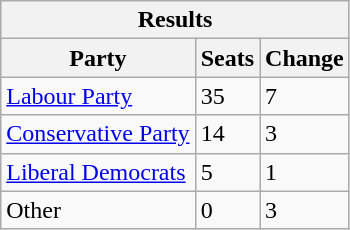<table class="wikitable">
<tr>
<th colspan="3">Results</th>
</tr>
<tr>
<th>Party</th>
<th>Seats</th>
<th>Change</th>
</tr>
<tr>
<td><a href='#'>Labour Party</a></td>
<td>35</td>
<td> 7</td>
</tr>
<tr>
<td><a href='#'>Conservative Party</a></td>
<td>14</td>
<td>3</td>
</tr>
<tr>
<td><a href='#'>Liberal Democrats</a></td>
<td>5</td>
<td>1</td>
</tr>
<tr>
<td>Other</td>
<td>0</td>
<td>3</td>
</tr>
</table>
